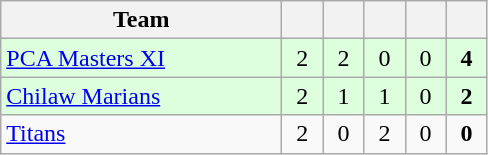<table class="wikitable" style="text-align:center">
<tr>
<th style="width:180px;">Team</th>
<th width="20"></th>
<th width="20"></th>
<th width="20"></th>
<th width="20"></th>
<th width="20"></th>
</tr>
<tr style="background:#dfd;">
<td align=left> <a href='#'>PCA Masters XI</a></td>
<td>2</td>
<td>2</td>
<td>0</td>
<td>0</td>
<td><strong>4</strong></td>
</tr>
<tr style="background:#dfd;">
<td align=left> <a href='#'>Chilaw Marians</a></td>
<td>2</td>
<td>1</td>
<td>1</td>
<td>0</td>
<td><strong>2</strong></td>
</tr>
<tr>
<td align=left> <a href='#'>Titans</a></td>
<td>2</td>
<td>0</td>
<td>2</td>
<td>0</td>
<td><strong>0</strong></td>
</tr>
</table>
